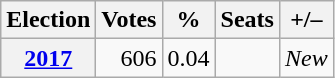<table class="wikitable" style="text-align: right;">
<tr>
<th>Election</th>
<th>Votes</th>
<th>%</th>
<th>Seats</th>
<th>+/–</th>
</tr>
<tr>
<th><a href='#'>2017</a></th>
<td>606</td>
<td>0.04</td>
<td></td>
<td><em>New</em></td>
</tr>
</table>
